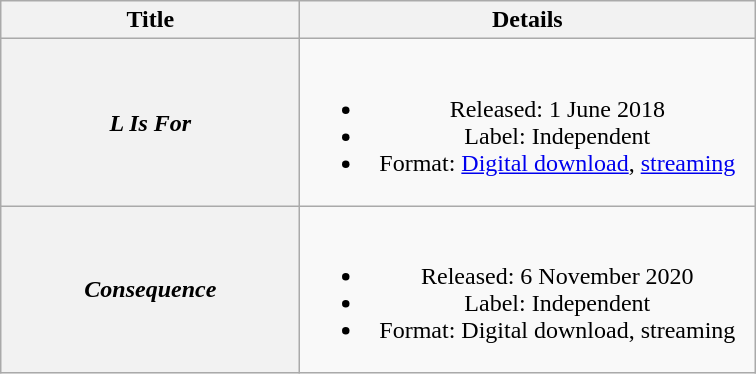<table class="wikitable plainrowheaders" style="text-align:center;">
<tr>
<th scope="col" style="width:12em;">Title</th>
<th scope="col" style="width:18.5em;">Details</th>
</tr>
<tr>
<th scope="row"><em>L Is For</em></th>
<td><br><ul><li>Released: 1 June 2018</li><li>Label: Independent</li><li>Format: <a href='#'>Digital download</a>, <a href='#'>streaming</a></li></ul></td>
</tr>
<tr>
<th scope="row"><em>Consequence</em></th>
<td><br><ul><li>Released: 6 November 2020</li><li>Label: Independent</li><li>Format: Digital download, streaming</li></ul></td>
</tr>
</table>
